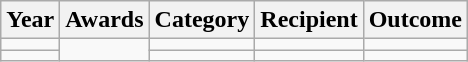<table class="wikitable plainrowheaders sortable">
<tr>
<th scope=col>Year</th>
<th scope=col>Awards</th>
<th scope=col>Category</th>
<th scope=col>Recipient</th>
<th scope=col>Outcome</th>
</tr>
<tr>
<td></td>
<td scope=row rowspan=2></td>
<td></td>
<td><em></em></td>
<td></td>
</tr>
<tr>
<td></td>
<td></td>
<td><em></em></td>
<td></td>
</tr>
</table>
